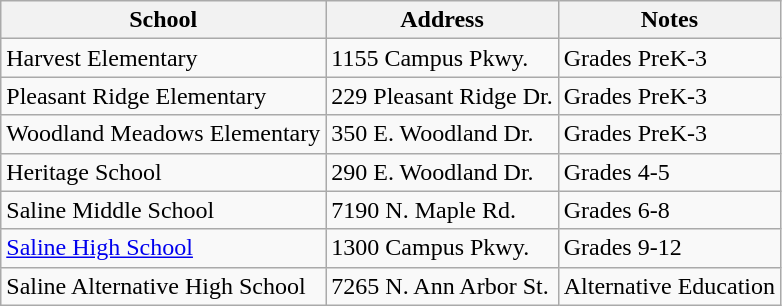<table class="wikitable">
<tr>
<th>School</th>
<th>Address</th>
<th>Notes</th>
</tr>
<tr>
<td>Harvest Elementary</td>
<td>1155 Campus Pkwy.</td>
<td>Grades PreK-3</td>
</tr>
<tr>
<td>Pleasant Ridge Elementary</td>
<td>229 Pleasant Ridge Dr.</td>
<td>Grades PreK-3</td>
</tr>
<tr>
<td>Woodland Meadows Elementary</td>
<td>350 E. Woodland Dr.</td>
<td>Grades PreK-3</td>
</tr>
<tr>
<td>Heritage School</td>
<td>290 E. Woodland Dr.</td>
<td>Grades 4-5</td>
</tr>
<tr>
<td>Saline Middle School</td>
<td>7190 N. Maple Rd.</td>
<td>Grades 6-8</td>
</tr>
<tr>
<td><a href='#'>Saline High School</a></td>
<td>1300 Campus Pkwy.</td>
<td>Grades 9-12</td>
</tr>
<tr>
<td>Saline Alternative High School</td>
<td>7265 N. Ann Arbor St.</td>
<td>Alternative Education</td>
</tr>
</table>
